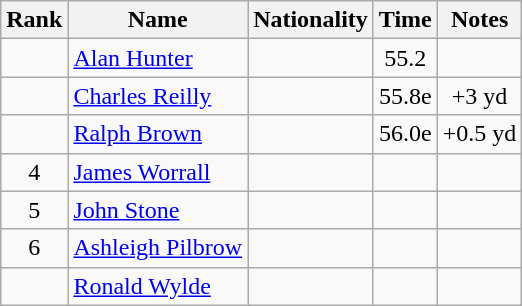<table class="wikitable sortable" style=" text-align:center">
<tr>
<th>Rank</th>
<th>Name</th>
<th>Nationality</th>
<th>Time</th>
<th>Notes</th>
</tr>
<tr>
<td></td>
<td align=left><a href='#'>Alan Hunter</a></td>
<td align=left></td>
<td>55.2</td>
<td></td>
</tr>
<tr>
<td></td>
<td align=left><a href='#'>Charles Reilly</a></td>
<td align=left></td>
<td>55.8e</td>
<td>+3 yd</td>
</tr>
<tr>
<td></td>
<td align=left><a href='#'>Ralph Brown</a></td>
<td align=left></td>
<td>56.0e</td>
<td>+0.5 yd</td>
</tr>
<tr>
<td>4</td>
<td align=left><a href='#'>James Worrall</a></td>
<td align=left></td>
<td></td>
<td></td>
</tr>
<tr>
<td>5</td>
<td align=left><a href='#'>John Stone</a></td>
<td align=left></td>
<td></td>
<td></td>
</tr>
<tr>
<td>6</td>
<td align=left><a href='#'>Ashleigh Pilbrow</a></td>
<td align=left></td>
<td></td>
<td></td>
</tr>
<tr>
<td></td>
<td align=left><a href='#'>Ronald Wylde</a></td>
<td align=left></td>
<td></td>
<td></td>
</tr>
</table>
